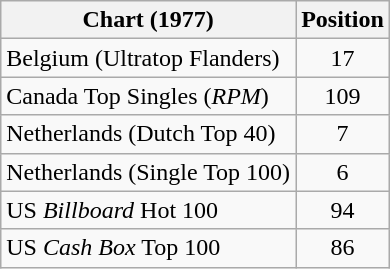<table class="wikitable sortable">
<tr>
<th>Chart (1977)</th>
<th>Position</th>
</tr>
<tr>
<td>Belgium (Ultratop Flanders)</td>
<td style="text-align:center;">17</td>
</tr>
<tr>
<td>Canada Top Singles (<em>RPM</em>)</td>
<td style="text-align:center;">109</td>
</tr>
<tr>
<td>Netherlands (Dutch Top 40)</td>
<td style="text-align:center;">7</td>
</tr>
<tr>
<td>Netherlands (Single Top 100)</td>
<td style="text-align:center;">6</td>
</tr>
<tr>
<td>US <em>Billboard</em> Hot 100</td>
<td style="text-align:center;">94</td>
</tr>
<tr>
<td>US <em>Cash Box</em> Top 100</td>
<td style="text-align:center;">86</td>
</tr>
</table>
